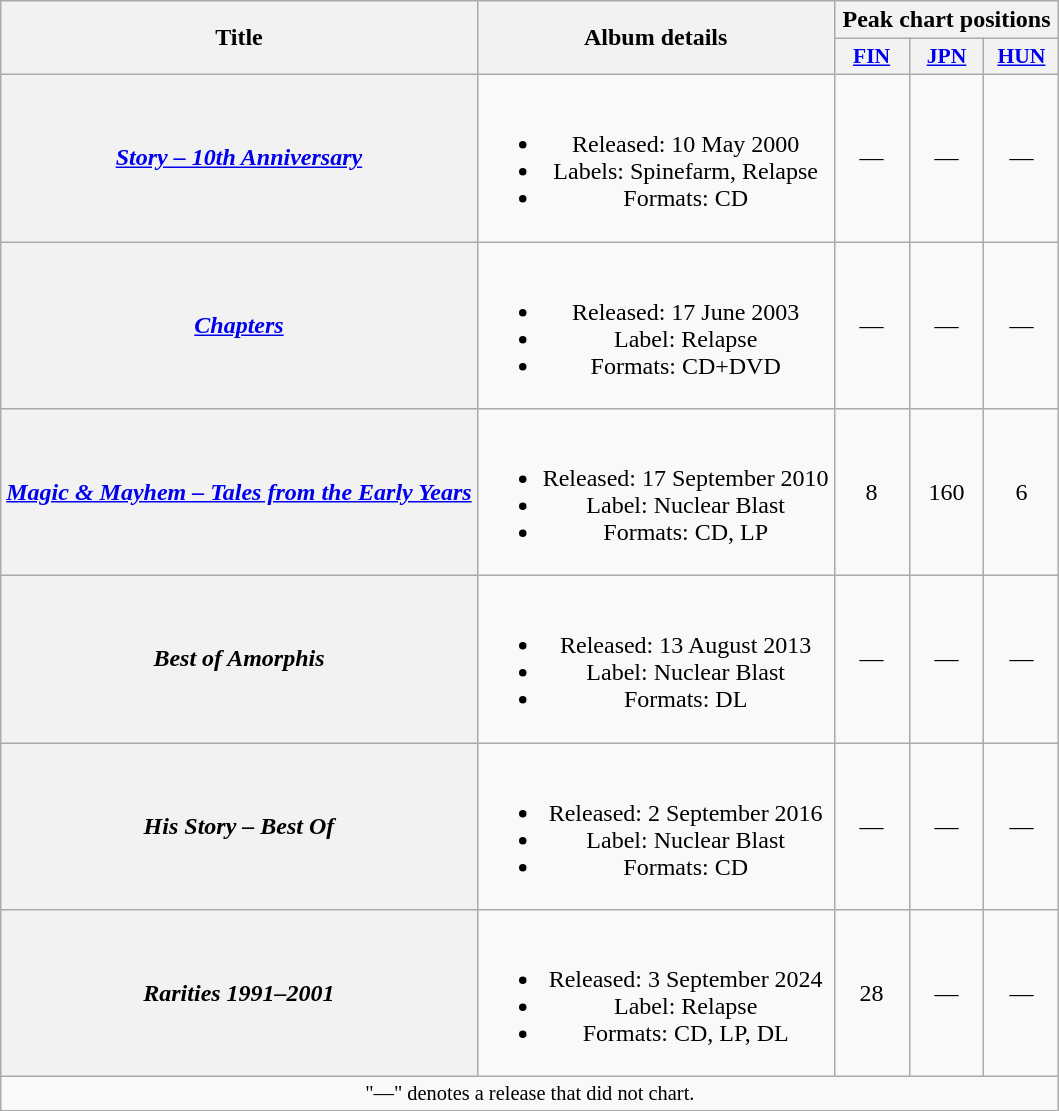<table class="wikitable plainrowheaders" style="text-align:center;">
<tr>
<th scope="col" rowspan="2">Title</th>
<th scope="col" rowspan="2">Album details</th>
<th scope="col" colspan="3">Peak chart positions</th>
</tr>
<tr>
<th scope="col" style="width:3em;font-size:90%;"><a href='#'>FIN</a><br></th>
<th scope="col" style="width:3em;font-size:90%;"><a href='#'>JPN</a><br></th>
<th scope="col" style="width:3em;font-size:90%;"><a href='#'>HUN</a><br></th>
</tr>
<tr>
<th scope="row"><em><a href='#'>Story – 10th Anniversary</a></em></th>
<td><br><ul><li>Released: 10 May 2000</li><li>Labels: Spinefarm, Relapse</li><li>Formats: CD</li></ul></td>
<td style="text-align:center;">—</td>
<td style="text-align:center;">—</td>
<td style="text-align:center;">—</td>
</tr>
<tr>
<th scope="row"><em><a href='#'>Chapters</a></em></th>
<td><br><ul><li>Released: 17 June 2003</li><li>Label: Relapse</li><li>Formats: CD+DVD</li></ul></td>
<td style="text-align:center;">—</td>
<td style="text-align:center;">—</td>
<td style="text-align:center;">—</td>
</tr>
<tr>
<th scope="row"><em><a href='#'>Magic & Mayhem – Tales from the Early Years</a></em></th>
<td><br><ul><li>Released: 17 September 2010</li><li>Label: Nuclear Blast</li><li>Formats: CD, LP</li></ul></td>
<td style="text-align:center;">8</td>
<td style="text-align:center;">160</td>
<td style="text-align:center;">6</td>
</tr>
<tr>
<th scope="row"><em>Best of Amorphis</em></th>
<td><br><ul><li>Released: 13 August 2013</li><li>Label: Nuclear Blast</li><li>Formats: DL</li></ul></td>
<td style="text-align:center;">—</td>
<td style="text-align:center;">—</td>
<td style="text-align:center;">—</td>
</tr>
<tr>
<th scope="row"><em>His Story – Best Of</em></th>
<td><br><ul><li>Released: 2 September 2016</li><li>Label: Nuclear Blast</li><li>Formats: CD</li></ul></td>
<td style="text-align:center;">—</td>
<td style="text-align:center;">—</td>
<td style="text-align:center;">—</td>
</tr>
<tr>
<th scope="row"><em>Rarities 1991–2001</em></th>
<td><br><ul><li>Released: 3 September 2024</li><li>Label: Relapse</li><li>Formats: CD, LP, DL</li></ul></td>
<td style="text-align:center;">28<br></td>
<td style="text-align:center;">—</td>
<td style="text-align:center;">—</td>
</tr>
<tr>
<td colspan="20" style="text-align:center; font-size:85%">"—" denotes a release that did not chart.</td>
</tr>
</table>
